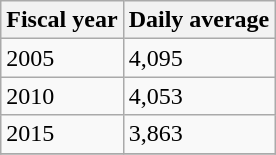<table class="wikitable">
<tr>
<th>Fiscal year</th>
<th>Daily average</th>
</tr>
<tr>
<td>2005</td>
<td>4,095</td>
</tr>
<tr>
<td>2010</td>
<td>4,053</td>
</tr>
<tr>
<td>2015</td>
<td>3,863</td>
</tr>
<tr>
</tr>
</table>
